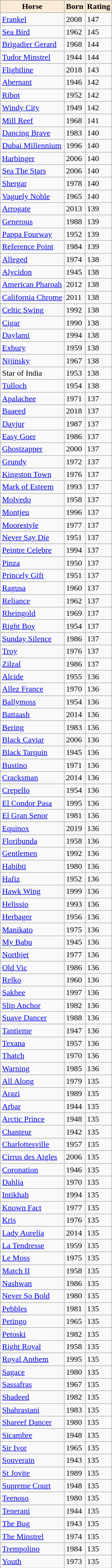<table class="wikitable sortable" style="text-align:centre; margin-left:1em; float:centre; border-collapse: collapse">
<tr>
<th style="background-color:#FAEBD7;">Horse</th>
<th style="background-color:#FAEBD7;">Born</th>
<th style="background-color:#FAEBD7;">Rating</th>
</tr>
<tr>
<td><a href='#'>Frankel</a></td>
<td>2008</td>
<td>147</td>
</tr>
<tr>
<td><a href='#'>Sea Bird</a></td>
<td>1962</td>
<td>145</td>
</tr>
<tr>
<td><a href='#'>Brigadier Gerard</a></td>
<td>1968</td>
<td>144</td>
</tr>
<tr>
<td><a href='#'>Tudor Minstrel</a></td>
<td>1944</td>
<td>144</td>
</tr>
<tr>
<td><a href='#'>Flightline</a></td>
<td>2018</td>
<td>143</td>
</tr>
<tr>
<td><a href='#'>Abernant</a></td>
<td>1946</td>
<td>142</td>
</tr>
<tr>
<td><a href='#'>Ribot</a></td>
<td>1952</td>
<td>142</td>
</tr>
<tr>
<td><a href='#'>Windy City</a></td>
<td>1949</td>
<td>142</td>
</tr>
<tr>
<td><a href='#'>Mill Reef</a></td>
<td>1968</td>
<td>141</td>
</tr>
<tr>
<td><a href='#'>Dancing Brave</a></td>
<td>1983</td>
<td>140</td>
</tr>
<tr>
<td><a href='#'>Dubai Millennium</a></td>
<td>1996</td>
<td>140</td>
</tr>
<tr>
<td><a href='#'>Harbinger</a></td>
<td>2006</td>
<td>140</td>
</tr>
<tr>
<td><a href='#'>Sea The Stars</a></td>
<td>2006</td>
<td>140</td>
</tr>
<tr>
<td><a href='#'>Shergar</a></td>
<td>1978</td>
<td>140</td>
</tr>
<tr>
<td><a href='#'>Vaguely Noble</a></td>
<td>1965</td>
<td>140</td>
</tr>
<tr>
<td><a href='#'>Arrogate</a></td>
<td>2013</td>
<td>139</td>
</tr>
<tr>
<td><a href='#'>Generous</a></td>
<td>1988</td>
<td>139</td>
</tr>
<tr>
<td><a href='#'>Pappa Fourway</a></td>
<td>1952</td>
<td>139</td>
</tr>
<tr>
<td><a href='#'>Reference Point</a></td>
<td>1984</td>
<td>139</td>
</tr>
<tr>
<td><a href='#'>Alleged</a></td>
<td>1974</td>
<td>138</td>
</tr>
<tr>
<td><a href='#'>Alycidon</a></td>
<td>1945</td>
<td>138</td>
</tr>
<tr>
<td><a href='#'>American Pharoah</a></td>
<td>2012</td>
<td>138</td>
</tr>
<tr>
<td><a href='#'>California Chrome</a></td>
<td>2011</td>
<td>138</td>
</tr>
<tr>
<td><a href='#'>Celtic Swing</a></td>
<td>1992</td>
<td>138</td>
</tr>
<tr>
<td><a href='#'>Cigar</a></td>
<td>1990</td>
<td>138</td>
</tr>
<tr>
<td><a href='#'>Daylami</a></td>
<td>1994</td>
<td>138</td>
</tr>
<tr>
<td><a href='#'>Exbury</a></td>
<td>1959</td>
<td>138</td>
</tr>
<tr>
<td><a href='#'>Nijinsky</a></td>
<td>1967</td>
<td>138</td>
</tr>
<tr>
<td>Star of India</td>
<td>1953</td>
<td>138</td>
</tr>
<tr>
<td><a href='#'>Tulloch</a></td>
<td>1954</td>
<td>138</td>
</tr>
<tr>
<td><a href='#'>Apalachee</a></td>
<td>1971</td>
<td>137</td>
</tr>
<tr>
<td><a href='#'>Baaeed</a></td>
<td>2018</td>
<td>137</td>
</tr>
<tr>
<td><a href='#'>Dayjur</a></td>
<td>1987</td>
<td>137</td>
</tr>
<tr>
<td><a href='#'>Easy Goer</a></td>
<td>1986</td>
<td>137</td>
</tr>
<tr>
<td><a href='#'>Ghostzapper</a></td>
<td>2000</td>
<td>137</td>
</tr>
<tr>
<td><a href='#'>Grundy</a></td>
<td>1972</td>
<td>137</td>
</tr>
<tr>
<td><a href='#'>Kingston Town</a></td>
<td>1976</td>
<td>137</td>
</tr>
<tr>
<td><a href='#'>Mark of Esteem</a></td>
<td>1993</td>
<td>137</td>
</tr>
<tr>
<td><a href='#'>Molvedo</a></td>
<td>1958</td>
<td>137</td>
</tr>
<tr>
<td><a href='#'>Montjeu</a></td>
<td>1996</td>
<td>137</td>
</tr>
<tr>
<td><a href='#'>Moorestyle</a></td>
<td>1977</td>
<td>137</td>
</tr>
<tr>
<td><a href='#'>Never Say Die</a></td>
<td>1951</td>
<td>137</td>
</tr>
<tr>
<td><a href='#'>Peintre Celebre</a></td>
<td>1994</td>
<td>137</td>
</tr>
<tr>
<td><a href='#'>Pinza</a></td>
<td>1950</td>
<td>137</td>
</tr>
<tr>
<td><a href='#'>Princely Gift</a></td>
<td>1951</td>
<td>137</td>
</tr>
<tr>
<td><a href='#'>Ragusa</a></td>
<td>1960</td>
<td>137</td>
</tr>
<tr>
<td><a href='#'>Reliance</a></td>
<td>1962</td>
<td>137</td>
</tr>
<tr>
<td><a href='#'>Rheingold</a></td>
<td>1969</td>
<td>137</td>
</tr>
<tr>
<td><a href='#'>Right Boy</a></td>
<td>1954</td>
<td>137</td>
</tr>
<tr>
<td><a href='#'>Sunday Silence</a></td>
<td>1986</td>
<td>137</td>
</tr>
<tr>
<td><a href='#'>Troy</a></td>
<td>1976</td>
<td>137</td>
</tr>
<tr>
<td><a href='#'>Zilzal</a></td>
<td>1986</td>
<td>137</td>
</tr>
<tr>
<td><a href='#'>Alcide</a></td>
<td>1955</td>
<td>136</td>
</tr>
<tr>
<td><a href='#'>Allez France</a></td>
<td>1970</td>
<td>136</td>
</tr>
<tr>
<td><a href='#'>Ballymoss</a></td>
<td>1954</td>
<td>136</td>
</tr>
<tr>
<td><a href='#'>Battaash</a></td>
<td>2014</td>
<td>136</td>
</tr>
<tr>
<td><a href='#'>Bering</a></td>
<td>1983</td>
<td>136</td>
</tr>
<tr>
<td><a href='#'>Black Caviar</a></td>
<td>2006</td>
<td>136</td>
</tr>
<tr>
<td><a href='#'>Black Tarquin</a></td>
<td>1945</td>
<td>136</td>
</tr>
<tr>
<td><a href='#'>Bustino</a></td>
<td>1971</td>
<td>136</td>
</tr>
<tr>
<td><a href='#'>Cracksman</a></td>
<td>2014</td>
<td>136</td>
</tr>
<tr>
<td><a href='#'>Crepello</a></td>
<td>1954</td>
<td>136</td>
</tr>
<tr>
<td><a href='#'>El Condor Pasa</a></td>
<td>1995</td>
<td>136</td>
</tr>
<tr>
<td><a href='#'>El Gran Senor</a></td>
<td>1981</td>
<td>136</td>
</tr>
<tr>
<td><a href='#'>Equinox</a></td>
<td>2019</td>
<td>136</td>
</tr>
<tr>
<td><a href='#'>Floribunda</a></td>
<td>1958</td>
<td>136</td>
</tr>
<tr>
<td><a href='#'>Gentlemen</a></td>
<td>1992</td>
<td>136</td>
</tr>
<tr>
<td><a href='#'>Habibti</a></td>
<td>1980</td>
<td>136</td>
</tr>
<tr>
<td><a href='#'>Hafiz</a></td>
<td>1952</td>
<td>136</td>
</tr>
<tr>
<td><a href='#'>Hawk Wing</a></td>
<td>1999</td>
<td>136</td>
</tr>
<tr>
<td><a href='#'>Helissio</a></td>
<td>1993</td>
<td>136</td>
</tr>
<tr>
<td><a href='#'>Herbager</a></td>
<td>1956</td>
<td>136</td>
</tr>
<tr>
<td><a href='#'>Manikato</a></td>
<td>1975</td>
<td>136</td>
</tr>
<tr>
<td><a href='#'>My Babu</a></td>
<td>1945</td>
<td>136</td>
</tr>
<tr>
<td><a href='#'>Northjet</a></td>
<td>1977</td>
<td>136</td>
</tr>
<tr>
<td><a href='#'>Old Vic</a></td>
<td>1986</td>
<td>136</td>
</tr>
<tr>
<td><a href='#'>Relko</a></td>
<td>1960</td>
<td>136</td>
</tr>
<tr>
<td><a href='#'>Sakhee</a></td>
<td>1997</td>
<td>136</td>
</tr>
<tr>
<td><a href='#'>Slip Anchor</a></td>
<td>1982</td>
<td>136</td>
</tr>
<tr>
<td><a href='#'>Suave Dancer</a></td>
<td>1988</td>
<td>136</td>
</tr>
<tr>
<td><a href='#'>Tantieme</a></td>
<td>1947</td>
<td>136</td>
</tr>
<tr>
<td><a href='#'>Texana</a></td>
<td>1957</td>
<td>136</td>
</tr>
<tr>
<td><a href='#'>Thatch</a></td>
<td>1970</td>
<td>136</td>
</tr>
<tr>
<td><a href='#'>Warning</a></td>
<td>1985</td>
<td>136</td>
</tr>
<tr>
<td><a href='#'>All Along</a></td>
<td>1979</td>
<td>135</td>
</tr>
<tr>
<td><a href='#'>Arazi</a></td>
<td>1989</td>
<td>135</td>
</tr>
<tr>
<td><a href='#'>Arbar</a></td>
<td>1944</td>
<td>135</td>
</tr>
<tr>
<td><a href='#'>Arctic Prince</a></td>
<td>1948</td>
<td>135</td>
</tr>
<tr>
<td><a href='#'>Chanteur</a></td>
<td>1942</td>
<td>135</td>
</tr>
<tr>
<td><a href='#'>Charlottesville</a></td>
<td>1957</td>
<td>135</td>
</tr>
<tr>
<td><a href='#'>Cirrus des Aigles</a></td>
<td>2006</td>
<td>135</td>
</tr>
<tr>
<td><a href='#'>Coronation</a></td>
<td>1946</td>
<td>135</td>
</tr>
<tr>
<td><a href='#'>Dahlia</a></td>
<td>1970</td>
<td>135</td>
</tr>
<tr>
<td><a href='#'>Intikhab</a></td>
<td>1994</td>
<td>135</td>
</tr>
<tr>
<td><a href='#'>Known Fact</a></td>
<td>1977</td>
<td>135</td>
</tr>
<tr>
<td><a href='#'>Kris</a></td>
<td>1976</td>
<td>135</td>
</tr>
<tr>
<td><a href='#'>Lady Aurelia</a></td>
<td>2014</td>
<td>135</td>
</tr>
<tr>
<td><a href='#'>La Tendresse</a></td>
<td>1959</td>
<td>135</td>
</tr>
<tr>
<td><a href='#'>Le Moss</a></td>
<td>1975</td>
<td>135</td>
</tr>
<tr>
<td><a href='#'>Match II</a></td>
<td>1958</td>
<td>135</td>
</tr>
<tr>
<td><a href='#'>Nashwan</a></td>
<td>1986</td>
<td>135</td>
</tr>
<tr>
<td><a href='#'>Never So Bold</a></td>
<td>1980</td>
<td>135</td>
</tr>
<tr>
<td><a href='#'>Pebbles</a></td>
<td>1981</td>
<td>135</td>
</tr>
<tr>
<td><a href='#'>Petingo</a></td>
<td>1965</td>
<td>135</td>
</tr>
<tr>
<td><a href='#'>Petoski</a></td>
<td>1982</td>
<td>135</td>
</tr>
<tr>
<td><a href='#'>Right Royal</a></td>
<td>1958</td>
<td>135</td>
</tr>
<tr>
<td><a href='#'>Royal Anthem</a></td>
<td>1995</td>
<td>135</td>
</tr>
<tr>
<td><a href='#'>Sagace</a></td>
<td>1980</td>
<td>135</td>
</tr>
<tr>
<td><a href='#'>Sassafras</a></td>
<td>1967</td>
<td>135</td>
</tr>
<tr>
<td><a href='#'>Shadeed</a></td>
<td>1982</td>
<td>135</td>
</tr>
<tr>
<td><a href='#'>Shahrastani</a></td>
<td>1983</td>
<td>135</td>
</tr>
<tr>
<td><a href='#'>Shareef Dancer</a></td>
<td>1980</td>
<td>135</td>
</tr>
<tr>
<td><a href='#'>Sicambre</a></td>
<td>1948</td>
<td>135</td>
</tr>
<tr>
<td><a href='#'>Sir Ivor</a></td>
<td>1965</td>
<td>135</td>
</tr>
<tr>
<td><a href='#'>Souverain</a></td>
<td>1943</td>
<td>135</td>
</tr>
<tr>
<td><a href='#'>St Jovite</a></td>
<td>1989</td>
<td>135</td>
</tr>
<tr>
<td><a href='#'>Supreme Court</a></td>
<td>1948</td>
<td>135</td>
</tr>
<tr>
<td><a href='#'>Teenoso</a></td>
<td>1980</td>
<td>135</td>
</tr>
<tr>
<td><a href='#'>Tenerani</a></td>
<td>1944</td>
<td>135</td>
</tr>
<tr>
<td><a href='#'>The Bug</a></td>
<td>1943</td>
<td>135</td>
</tr>
<tr>
<td><a href='#'>The Minstrel</a></td>
<td>1974</td>
<td>135</td>
</tr>
<tr>
<td><a href='#'>Trempolino</a></td>
<td>1984</td>
<td>135</td>
</tr>
<tr>
<td><a href='#'>Youth</a></td>
<td>1973</td>
<td>135</td>
</tr>
</table>
